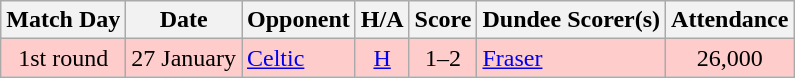<table class="wikitable" style="text-align:center">
<tr>
<th>Match Day</th>
<th>Date</th>
<th>Opponent</th>
<th>H/A</th>
<th>Score</th>
<th>Dundee Scorer(s)</th>
<th>Attendance</th>
</tr>
<tr bgcolor="#FFCCCC">
<td>1st round</td>
<td align="left">27 January</td>
<td align="left"><a href='#'>Celtic</a></td>
<td><a href='#'>H</a></td>
<td>1–2</td>
<td align="left"><a href='#'>Fraser</a></td>
<td>26,000</td>
</tr>
</table>
